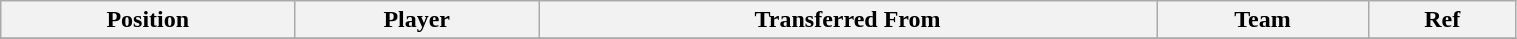<table class="wikitable sortable" style="width:80%; text-align:center; font-size:100%; text-align:left;">
<tr>
<th><strong>Position</strong></th>
<th><strong>Player</strong></th>
<th><strong>Transferred From</strong></th>
<th><strong>Team</strong></th>
<th><strong>Ref</strong></th>
</tr>
<tr>
</tr>
</table>
